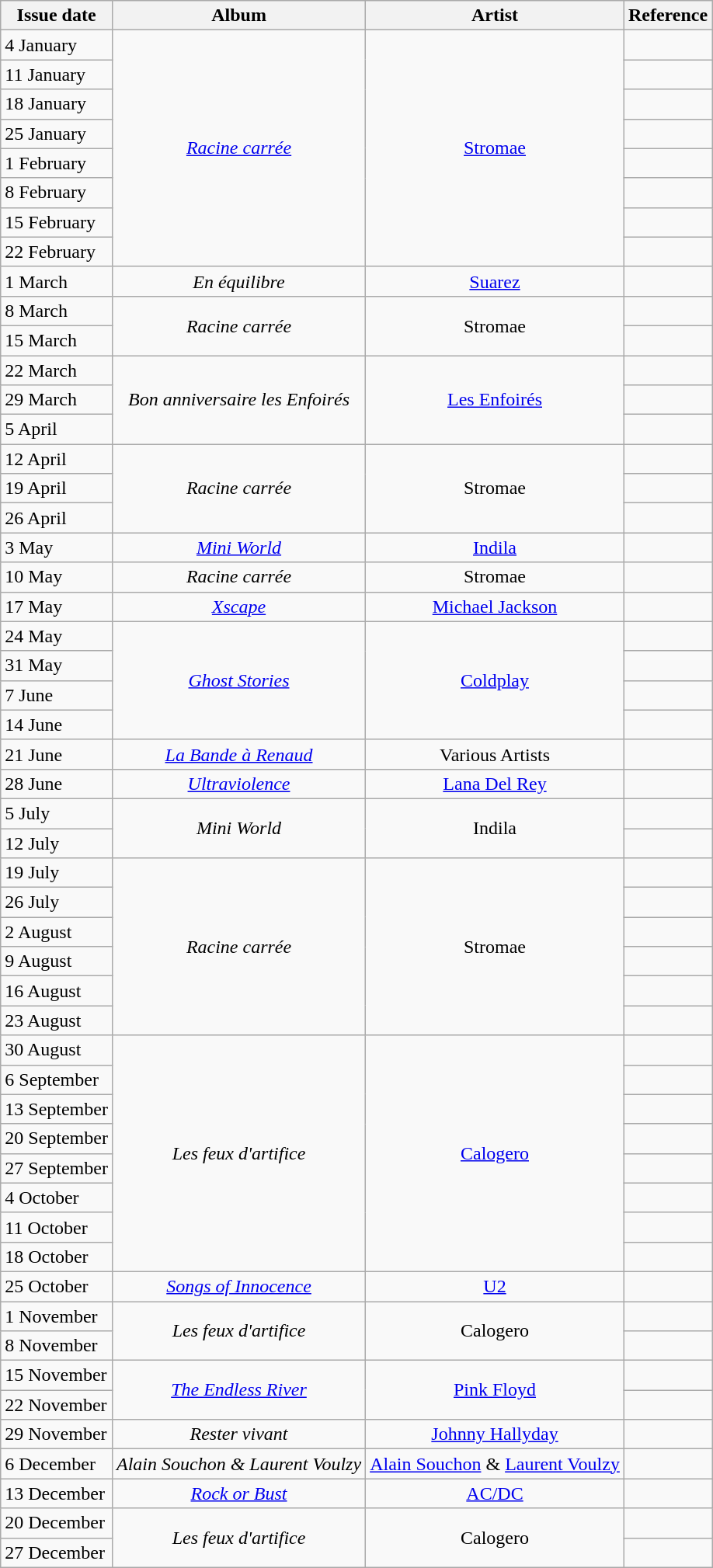<table class="wikitable">
<tr>
<th>Issue date</th>
<th>Album</th>
<th>Artist</th>
<th>Reference</th>
</tr>
<tr>
<td>4 January</td>
<td align="center" rowspan="8"><em><a href='#'>Racine carrée</a></em></td>
<td align="center" rowspan="8"><a href='#'>Stromae</a></td>
<td align="center"></td>
</tr>
<tr>
<td>11 January</td>
<td align="center"></td>
</tr>
<tr>
<td>18 January</td>
<td align="center"></td>
</tr>
<tr>
<td>25 January</td>
<td align="center"></td>
</tr>
<tr>
<td>1 February</td>
<td align="center"></td>
</tr>
<tr>
<td>8 February</td>
<td align="center"></td>
</tr>
<tr>
<td>15 February</td>
<td align="center"></td>
</tr>
<tr>
<td>22 February</td>
<td align="center"></td>
</tr>
<tr>
<td>1 March</td>
<td align="center"><em>En équilibre</em></td>
<td align="center"><a href='#'>Suarez</a></td>
<td align="center"></td>
</tr>
<tr>
<td>8 March</td>
<td align="center" rowspan="2"><em>Racine carrée</em></td>
<td align="center" rowspan="2">Stromae</td>
<td align="center"></td>
</tr>
<tr>
<td>15 March</td>
<td align="center"></td>
</tr>
<tr>
<td>22 March</td>
<td align="center" rowspan="3"><em>Bon anniversaire les Enfoirés</em></td>
<td align="center" rowspan="3"><a href='#'>Les Enfoirés</a></td>
<td align="center"></td>
</tr>
<tr>
<td>29 March</td>
<td align="center"></td>
</tr>
<tr>
<td>5 April</td>
<td align="center"></td>
</tr>
<tr>
<td>12 April</td>
<td align="center" rowspan="3"><em>Racine carrée</em></td>
<td align="center" rowspan="3">Stromae</td>
<td align="center"></td>
</tr>
<tr>
<td>19 April</td>
<td align="center"></td>
</tr>
<tr>
<td>26 April</td>
<td align="center"></td>
</tr>
<tr>
<td>3 May</td>
<td align="center"><em><a href='#'>Mini World</a></em></td>
<td align="center"><a href='#'>Indila</a></td>
<td align="center"></td>
</tr>
<tr>
<td>10 May</td>
<td align="center"><em>Racine carrée</em></td>
<td align="center">Stromae</td>
<td align="center"></td>
</tr>
<tr>
<td>17 May</td>
<td align="center"><em><a href='#'>Xscape</a></em></td>
<td align="center"><a href='#'>Michael Jackson</a></td>
<td align="center"></td>
</tr>
<tr>
<td>24 May</td>
<td align="center" rowspan="4"><em><a href='#'>Ghost Stories</a></em></td>
<td align="center" rowspan="4"><a href='#'>Coldplay</a></td>
<td align="center"></td>
</tr>
<tr>
<td>31 May</td>
<td align="center"></td>
</tr>
<tr>
<td>7 June</td>
<td align="center"></td>
</tr>
<tr>
<td>14 June</td>
<td align="center"></td>
</tr>
<tr>
<td>21 June</td>
<td align="center"><em><a href='#'>La Bande à Renaud</a></em></td>
<td align="center">Various Artists</td>
<td align="center"></td>
</tr>
<tr>
<td>28 June</td>
<td align="center"><em><a href='#'>Ultraviolence</a></em></td>
<td align="center"><a href='#'>Lana Del Rey</a></td>
<td align="center"></td>
</tr>
<tr>
<td>5 July</td>
<td align="center" rowspan="2"><em>Mini World</em></td>
<td align="center" rowspan="2">Indila</td>
<td align="center"></td>
</tr>
<tr>
<td>12 July</td>
<td align="center"></td>
</tr>
<tr>
<td>19 July</td>
<td align="center" rowspan="6"><em>Racine carrée</em></td>
<td align="center" rowspan="6">Stromae</td>
<td align="center"></td>
</tr>
<tr>
<td>26 July</td>
<td align="center"></td>
</tr>
<tr>
<td>2 August</td>
<td align="center"></td>
</tr>
<tr>
<td>9 August</td>
<td align="center"></td>
</tr>
<tr>
<td>16 August</td>
<td align="center"></td>
</tr>
<tr>
<td>23 August</td>
<td align="center"></td>
</tr>
<tr>
<td>30 August</td>
<td align="center" rowspan="8"><em>Les feux d'artifice</em></td>
<td align="center" rowspan="8"><a href='#'>Calogero</a></td>
<td align="center"></td>
</tr>
<tr>
<td>6 September</td>
<td align="center"></td>
</tr>
<tr>
<td>13 September</td>
<td align="center"></td>
</tr>
<tr>
<td>20 September</td>
<td align="center"></td>
</tr>
<tr>
<td>27 September</td>
<td align="center"></td>
</tr>
<tr>
<td>4 October</td>
<td align="center"></td>
</tr>
<tr>
<td>11 October</td>
<td align="center"></td>
</tr>
<tr>
<td>18 October</td>
<td align="center"></td>
</tr>
<tr>
<td>25 October</td>
<td align="center"><em><a href='#'>Songs of Innocence</a></em></td>
<td align="center"><a href='#'>U2</a></td>
<td align="center"></td>
</tr>
<tr>
<td>1 November</td>
<td align="center" rowspan="2"><em>Les feux d'artifice</em></td>
<td align="center" rowspan="2">Calogero</td>
<td align="center"></td>
</tr>
<tr>
<td>8 November</td>
<td align="center"></td>
</tr>
<tr>
<td>15 November</td>
<td align="center" rowspan="2"><em><a href='#'>The Endless River</a></em></td>
<td align="center" rowspan="2"><a href='#'>Pink Floyd</a></td>
<td align="center"></td>
</tr>
<tr>
<td>22 November</td>
<td align="center"></td>
</tr>
<tr>
<td>29 November</td>
<td align="center"><em>Rester vivant</em></td>
<td align="center"><a href='#'>Johnny Hallyday</a></td>
<td align="center"></td>
</tr>
<tr>
<td>6 December</td>
<td align="center"><em>Alain Souchon & Laurent Voulzy</em></td>
<td align="center"><a href='#'>Alain Souchon</a> & <a href='#'>Laurent Voulzy</a></td>
<td align="center"></td>
</tr>
<tr>
<td>13 December</td>
<td align="center"><em><a href='#'>Rock or Bust</a></em></td>
<td align="center"><a href='#'>AC/DC</a></td>
<td align="center"></td>
</tr>
<tr>
<td>20 December</td>
<td align="center" rowspan="2"><em>Les feux d'artifice</em></td>
<td align="center" rowspan="2">Calogero</td>
<td align="center"></td>
</tr>
<tr>
<td>27 December</td>
<td align="center"></td>
</tr>
</table>
